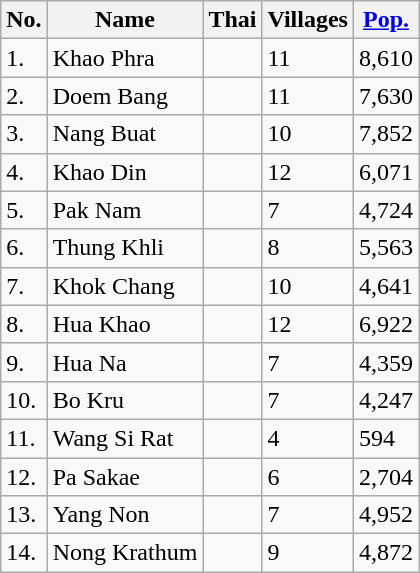<table class="wikitable sortable">
<tr>
<th>No.</th>
<th>Name</th>
<th>Thai</th>
<th>Villages</th>
<th><a href='#'>Pop.</a></th>
</tr>
<tr>
<td>1.</td>
<td>Khao Phra</td>
<td></td>
<td>11</td>
<td>8,610</td>
</tr>
<tr>
<td>2.</td>
<td>Doem Bang</td>
<td></td>
<td>11</td>
<td>7,630</td>
</tr>
<tr>
<td>3.</td>
<td>Nang Buat</td>
<td></td>
<td>10</td>
<td>7,852</td>
</tr>
<tr>
<td>4.</td>
<td>Khao Din</td>
<td></td>
<td>12</td>
<td>6,071</td>
</tr>
<tr>
<td>5.</td>
<td>Pak Nam</td>
<td></td>
<td>7</td>
<td>4,724</td>
</tr>
<tr>
<td>6.</td>
<td>Thung Khli</td>
<td></td>
<td>8</td>
<td>5,563</td>
</tr>
<tr>
<td>7.</td>
<td>Khok Chang</td>
<td></td>
<td>10</td>
<td>4,641</td>
</tr>
<tr>
<td>8.</td>
<td>Hua Khao</td>
<td></td>
<td>12</td>
<td>6,922</td>
</tr>
<tr>
<td>9.</td>
<td>Hua Na</td>
<td></td>
<td>7</td>
<td>4,359</td>
</tr>
<tr>
<td>10.</td>
<td>Bo Kru</td>
<td></td>
<td>7</td>
<td>4,247</td>
</tr>
<tr>
<td>11.</td>
<td>Wang Si Rat</td>
<td></td>
<td>4</td>
<td>594</td>
</tr>
<tr>
<td>12.</td>
<td>Pa Sakae</td>
<td></td>
<td>6</td>
<td>2,704</td>
</tr>
<tr>
<td>13.</td>
<td>Yang Non</td>
<td></td>
<td>7</td>
<td>4,952</td>
</tr>
<tr>
<td>14.</td>
<td>Nong Krathum</td>
<td></td>
<td>9</td>
<td>4,872</td>
</tr>
</table>
